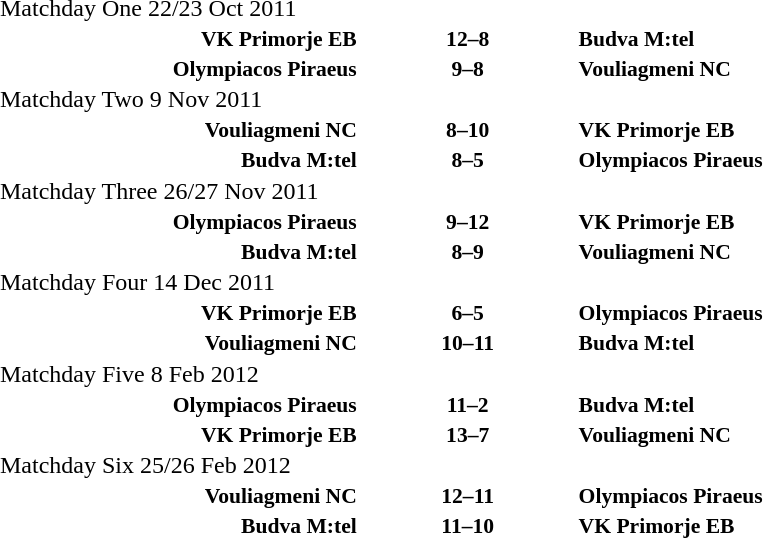<table cellspacing=1>
<tr>
<th width=20%></th>
<th width=12%></th>
<th width=20%></th>
</tr>
<tr>
<td colspan=3>Matchday One 22/23 Oct 2011</td>
</tr>
<tr style=font-size:90%>
<td align=right><strong>VK Primorje EB</strong></td>
<td align=center><strong>12–8</strong></td>
<td><strong>Budva M:tel</strong></td>
</tr>
<tr style=font-size:90%>
<td align=right><strong>Olympiacos Piraeus</strong></td>
<td align=center><strong>9–8</strong></td>
<td><strong>Vouliagmeni NC</strong></td>
</tr>
<tr>
<td colspan=3>Matchday Two 9 Nov 2011</td>
</tr>
<tr style=font-size:90%>
<td align=right><strong>Vouliagmeni NC</strong></td>
<td align=center><strong>8–10</strong></td>
<td><strong>VK Primorje EB</strong></td>
</tr>
<tr style=font-size:90%>
<td align=right><strong>Budva M:tel</strong></td>
<td align=center><strong>8–5</strong></td>
<td><strong>Olympiacos Piraeus</strong></td>
</tr>
<tr>
<td colspan=3>Matchday Three 26/27 Nov 2011</td>
</tr>
<tr style=font-size:90%>
<td align=right><strong>Olympiacos Piraeus</strong></td>
<td align=center><strong>9–12</strong></td>
<td><strong>VK Primorje EB</strong></td>
</tr>
<tr style=font-size:90%>
<td align=right><strong>Budva M:tel</strong></td>
<td align=center><strong>8–9</strong></td>
<td><strong>Vouliagmeni NC</strong></td>
</tr>
<tr>
<td colspan=3>Matchday Four 14 Dec 2011</td>
</tr>
<tr style=font-size:90%>
<td align=right><strong>VK Primorje EB</strong></td>
<td align=center><strong>6–5</strong></td>
<td><strong>Olympiacos Piraeus</strong></td>
</tr>
<tr style=font-size:90%>
<td align=right><strong>Vouliagmeni NC</strong></td>
<td align=center><strong>10–11</strong></td>
<td><strong>Budva M:tel</strong></td>
</tr>
<tr>
<td colspan=3>Matchday Five 8 Feb 2012</td>
</tr>
<tr style=font-size:90%>
<td align=right><strong>Olympiacos Piraeus</strong></td>
<td align=center><strong>11–2</strong></td>
<td><strong>Budva M:tel</strong></td>
</tr>
<tr style=font-size:90%>
<td align=right><strong>VK Primorje EB</strong></td>
<td align=center><strong>13–7</strong></td>
<td><strong>Vouliagmeni NC</strong></td>
</tr>
<tr>
<td colspan=3>Matchday Six 25/26 Feb 2012</td>
</tr>
<tr style=font-size:90%>
<td align=right><strong>Vouliagmeni NC</strong></td>
<td align=center><strong>12–11</strong></td>
<td><strong>Olympiacos Piraeus</strong></td>
</tr>
<tr style=font-size:90%>
<td align=right><strong>Budva M:tel</strong></td>
<td align=center><strong>11–10</strong></td>
<td><strong>VK Primorje EB</strong></td>
</tr>
</table>
